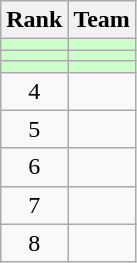<table class="wikitable">
<tr>
<th>Rank</th>
<th>Team</th>
</tr>
<tr bgcolor=#ccffcc>
<td align=center></td>
<td></td>
</tr>
<tr bgcolor=#ccffcc>
<td align=center></td>
<td></td>
</tr>
<tr bgcolor=#ccffcc>
<td align=center></td>
<td></td>
</tr>
<tr>
<td align=center>4</td>
<td></td>
</tr>
<tr>
<td align=center>5</td>
<td></td>
</tr>
<tr>
<td align=center>6</td>
<td></td>
</tr>
<tr>
<td align=center>7</td>
<td></td>
</tr>
<tr>
<td align=center>8</td>
<td></td>
</tr>
</table>
